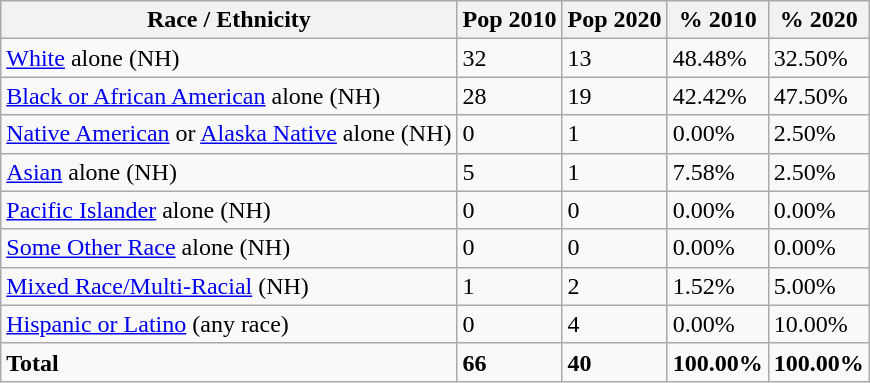<table class="wikitable">
<tr>
<th>Race / Ethnicity</th>
<th>Pop 2010</th>
<th>Pop 2020</th>
<th>% 2010</th>
<th>% 2020</th>
</tr>
<tr>
<td><a href='#'>White</a> alone (NH)</td>
<td>32</td>
<td>13</td>
<td>48.48%</td>
<td>32.50%</td>
</tr>
<tr>
<td><a href='#'>Black or African American</a> alone (NH)</td>
<td>28</td>
<td>19</td>
<td>42.42%</td>
<td>47.50%</td>
</tr>
<tr>
<td><a href='#'>Native American</a> or <a href='#'>Alaska Native</a> alone (NH)</td>
<td>0</td>
<td>1</td>
<td>0.00%</td>
<td>2.50%</td>
</tr>
<tr>
<td><a href='#'>Asian</a> alone (NH)</td>
<td>5</td>
<td>1</td>
<td>7.58%</td>
<td>2.50%</td>
</tr>
<tr>
<td><a href='#'>Pacific Islander</a> alone (NH)</td>
<td>0</td>
<td>0</td>
<td>0.00%</td>
<td>0.00%</td>
</tr>
<tr>
<td><a href='#'>Some Other Race</a> alone (NH)</td>
<td>0</td>
<td>0</td>
<td>0.00%</td>
<td>0.00%</td>
</tr>
<tr>
<td><a href='#'>Mixed Race/Multi-Racial</a> (NH)</td>
<td>1</td>
<td>2</td>
<td>1.52%</td>
<td>5.00%</td>
</tr>
<tr>
<td><a href='#'>Hispanic or Latino</a> (any race)</td>
<td>0</td>
<td>4</td>
<td>0.00%</td>
<td>10.00%</td>
</tr>
<tr>
<td><strong>Total</strong></td>
<td><strong>66</strong></td>
<td><strong>40</strong></td>
<td><strong>100.00%</strong></td>
<td><strong>100.00%</strong></td>
</tr>
</table>
